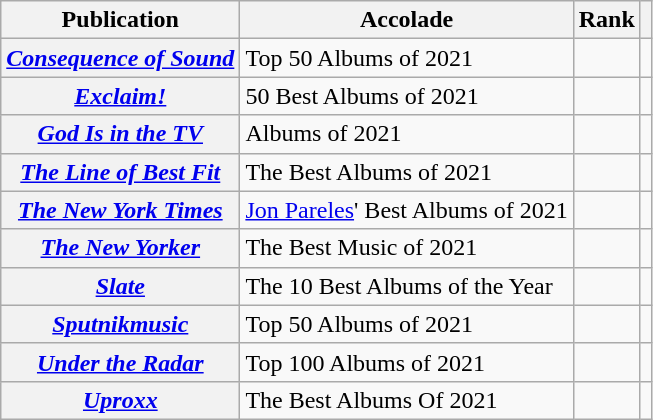<table class="wikitable sortable plainrowheaders">
<tr>
<th>Publication</th>
<th>Accolade</th>
<th>Rank</th>
<th class="unsortable"></th>
</tr>
<tr>
<th scope="row"><em><a href='#'>Consequence of Sound</a></em></th>
<td>Top 50 Albums of 2021</td>
<td></td>
<td></td>
</tr>
<tr>
<th scope="row"><em><a href='#'>Exclaim!</a></em></th>
<td>50 Best Albums of 2021</td>
<td></td>
<td></td>
</tr>
<tr>
<th scope="row"><em><a href='#'>God Is in the TV</a></em></th>
<td>Albums of 2021</td>
<td></td>
<td></td>
</tr>
<tr>
<th scope="row"><em><a href='#'>The Line of Best Fit</a></em></th>
<td>The Best Albums of 2021</td>
<td></td>
<td></td>
</tr>
<tr>
<th scope="row"><em><a href='#'>The New York Times</a></em></th>
<td><a href='#'>Jon Pareles</a>' Best Albums of 2021</td>
<td></td>
<td></td>
</tr>
<tr>
<th scope="row"><em><a href='#'>The New Yorker</a></em></th>
<td>The Best Music of 2021</td>
<td></td>
<td></td>
</tr>
<tr>
<th scope="row"><em><a href='#'>Slate</a></em></th>
<td>The 10 Best Albums of the Year</td>
<td></td>
<td></td>
</tr>
<tr>
<th scope="row"><em><a href='#'>Sputnikmusic</a></em></th>
<td>Top 50 Albums of 2021</td>
<td></td>
<td></td>
</tr>
<tr>
<th scope="row"><em><a href='#'>Under the Radar</a></em></th>
<td>Top 100 Albums of 2021</td>
<td></td>
<td></td>
</tr>
<tr>
<th scope="row"><em><a href='#'>Uproxx</a></em></th>
<td>The Best Albums Of 2021</td>
<td></td>
<td></td>
</tr>
</table>
